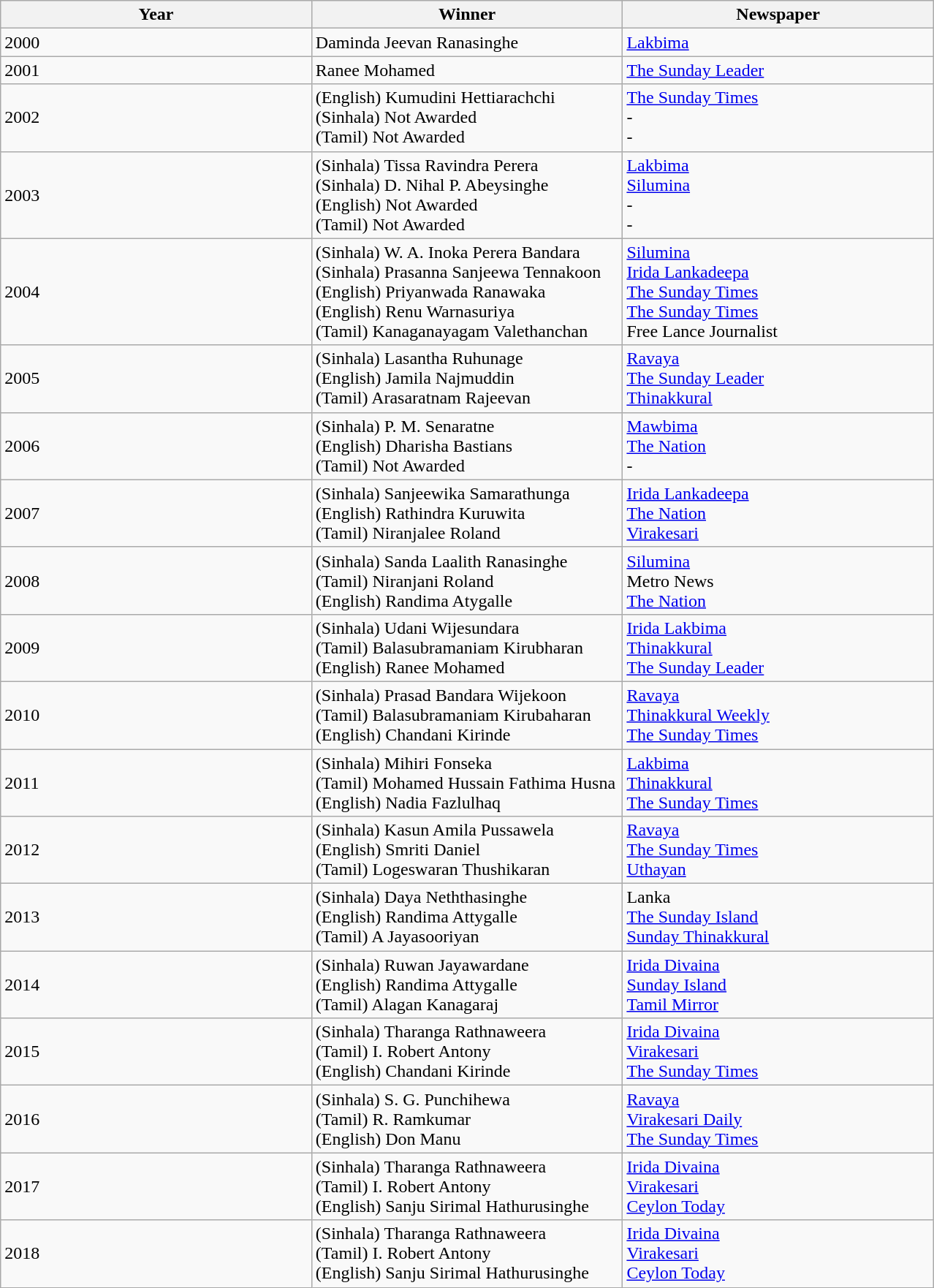<table class="wikitable sortable mw-collapsible mw-collapsed">
<tr>
<th width="33%">Year</th>
<th width="33%">Winner</th>
<th width="33%">Newspaper</th>
</tr>
<tr>
<td>2000</td>
<td>Daminda Jeevan Ranasinghe</td>
<td><a href='#'>Lakbima</a></td>
</tr>
<tr>
<td>2001</td>
<td>Ranee Mohamed</td>
<td><a href='#'>The Sunday Leader</a></td>
</tr>
<tr>
<td>2002</td>
<td>(English) Kumudini Hettiarachchi<br>(Sinhala) Not Awarded<br>(Tamil) Not Awarded</td>
<td><a href='#'>The Sunday Times</a><br>-<br>-</td>
</tr>
<tr>
<td>2003</td>
<td>(Sinhala) Tissa Ravindra Perera<br>(Sinhala) D. Nihal P. Abeysinghe<br>(English) Not Awarded<br>(Tamil) Not Awarded</td>
<td><a href='#'>Lakbima</a><br><a href='#'>Silumina</a><br>-<br>-</td>
</tr>
<tr>
<td>2004</td>
<td>(Sinhala) W. A. Inoka Perera Bandara<br>(Sinhala) Prasanna Sanjeewa Tennakoon<br>(English) Priyanwada Ranawaka<br>(English) Renu Warnasuriya<br>(Tamil) Kanaganayagam Valethanchan</td>
<td><a href='#'>Silumina</a><br><a href='#'>Irida Lankadeepa</a><br><a href='#'>The Sunday Times</a><br><a href='#'>The Sunday Times</a><br>Free Lance Journalist</td>
</tr>
<tr>
<td>2005</td>
<td>(Sinhala) Lasantha Ruhunage<br>(English) Jamila Najmuddin<br>(Tamil) Arasaratnam Rajeevan</td>
<td><a href='#'>Ravaya</a><br><a href='#'>The Sunday Leader</a><br><a href='#'>Thinakkural</a></td>
</tr>
<tr>
<td>2006</td>
<td>(Sinhala) P. M. Senaratne<br>(English) Dharisha Bastians<br>(Tamil) Not Awarded</td>
<td><a href='#'>Mawbima</a><br><a href='#'>The Nation</a><br>-</td>
</tr>
<tr>
<td>2007</td>
<td>(Sinhala) Sanjeewika Samarathunga<br>(English) Rathindra Kuruwita<br>(Tamil) Niranjalee Roland</td>
<td><a href='#'>Irida Lankadeepa</a><br><a href='#'>The Nation</a><br><a href='#'>Virakesari</a></td>
</tr>
<tr>
<td>2008</td>
<td>(Sinhala) Sanda Laalith Ranasinghe<br>(Tamil) Niranjani Roland<br>(English) Randima Atygalle</td>
<td><a href='#'>Silumina</a><br>Metro News<br><a href='#'>The Nation</a></td>
</tr>
<tr>
<td>2009</td>
<td>(Sinhala) Udani Wijesundara<br>(Tamil) Balasubramaniam Kirubharan<br>(English) Ranee Mohamed</td>
<td><a href='#'>Irida Lakbima</a><br><a href='#'>Thinakkural</a><br><a href='#'>The Sunday Leader</a></td>
</tr>
<tr>
<td>2010</td>
<td>(Sinhala) Prasad Bandara Wijekoon<br>(Tamil) Balasubramaniam Kirubaharan<br>(English) Chandani Kirinde</td>
<td><a href='#'>Ravaya</a><br><a href='#'>Thinakkural Weekly</a><br><a href='#'>The Sunday Times</a></td>
</tr>
<tr>
<td>2011</td>
<td>(Sinhala) Mihiri Fonseka<br>(Tamil) Mohamed Hussain Fathima Husna<br>(English) Nadia Fazlulhaq</td>
<td><a href='#'>Lakbima</a><br><a href='#'>Thinakkural</a><br><a href='#'>The Sunday Times</a></td>
</tr>
<tr>
<td>2012</td>
<td>(Sinhala) Kasun Amila Pussawela<br>(English) Smriti Daniel<br>(Tamil) Logeswaran Thushikaran</td>
<td><a href='#'>Ravaya</a><br><a href='#'>The Sunday Times</a><br><a href='#'>Uthayan</a></td>
</tr>
<tr>
<td>2013</td>
<td>(Sinhala) Daya Neththasinghe<br>(English) Randima Attygalle<br>(Tamil) A Jayasooriyan</td>
<td>Lanka<br><a href='#'>The Sunday Island</a><br><a href='#'>Sunday Thinakkural</a></td>
</tr>
<tr>
<td>2014</td>
<td>(Sinhala) Ruwan Jayawardane<br>(English) Randima Attygalle<br>(Tamil) Alagan Kanagaraj</td>
<td><a href='#'>Irida Divaina</a><br><a href='#'>Sunday Island</a><br><a href='#'>Tamil Mirror</a></td>
</tr>
<tr>
<td>2015</td>
<td>(Sinhala) Tharanga Rathnaweera<br>(Tamil) I. Robert Antony<br>(English) Chandani Kirinde</td>
<td><a href='#'>Irida Divaina</a><br><a href='#'>Virakesari</a><br><a href='#'>The Sunday Times</a></td>
</tr>
<tr>
<td>2016</td>
<td>(Sinhala) S. G. Punchihewa<br>(Tamil) R. Ramkumar<br>(English) Don Manu</td>
<td><a href='#'>Ravaya</a><br><a href='#'>Virakesari Daily</a><br><a href='#'>The Sunday Times</a></td>
</tr>
<tr>
<td>2017</td>
<td>(Sinhala) Tharanga Rathnaweera<br>(Tamil) I. Robert Antony<br>(English) Sanju Sirimal Hathurusinghe</td>
<td><a href='#'>Irida Divaina</a><br><a href='#'>Virakesari</a><br><a href='#'>Ceylon Today</a></td>
</tr>
<tr>
<td>2018</td>
<td>(Sinhala) Tharanga Rathnaweera<br>(Tamil) I. Robert Antony<br>(English) Sanju Sirimal Hathurusinghe</td>
<td><a href='#'>Irida Divaina</a><br><a href='#'>Virakesari</a><br><a href='#'>Ceylon Today</a></td>
</tr>
</table>
